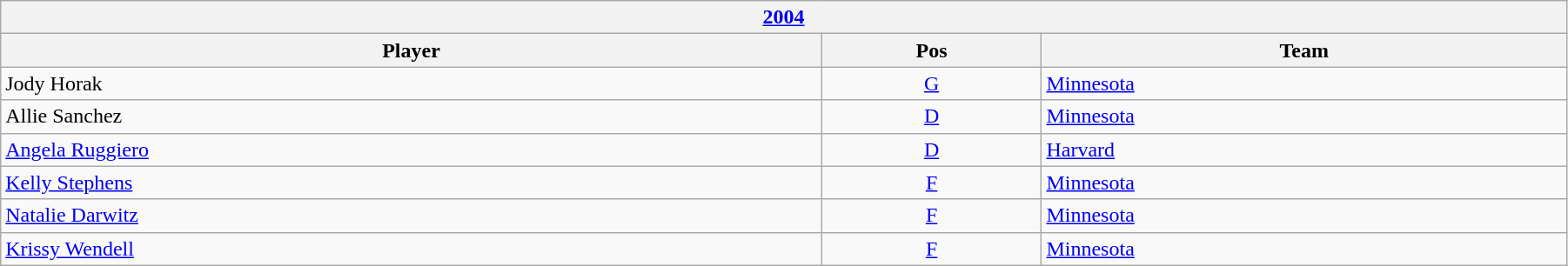<table class="wikitable" width=95%>
<tr>
<th colspan=3><a href='#'>2004</a></th>
</tr>
<tr>
<th>Player</th>
<th>Pos</th>
<th>Team</th>
</tr>
<tr>
<td>Jody Horak</td>
<td style="text-align:center;"><a href='#'>G</a></td>
<td><a href='#'>Minnesota</a></td>
</tr>
<tr>
<td>Allie Sanchez</td>
<td style="text-align:center;"><a href='#'>D</a></td>
<td><a href='#'>Minnesota</a></td>
</tr>
<tr>
<td><a href='#'>Angela Ruggiero</a></td>
<td style="text-align:center;"><a href='#'>D</a></td>
<td><a href='#'>Harvard</a></td>
</tr>
<tr>
<td><a href='#'>Kelly Stephens</a></td>
<td style="text-align:center;"><a href='#'>F</a></td>
<td><a href='#'>Minnesota</a></td>
</tr>
<tr>
<td><a href='#'>Natalie Darwitz</a></td>
<td style="text-align:center;"><a href='#'>F</a></td>
<td><a href='#'>Minnesota</a></td>
</tr>
<tr>
<td><a href='#'>Krissy Wendell</a></td>
<td style="text-align:center;"><a href='#'>F</a></td>
<td><a href='#'>Minnesota</a></td>
</tr>
</table>
